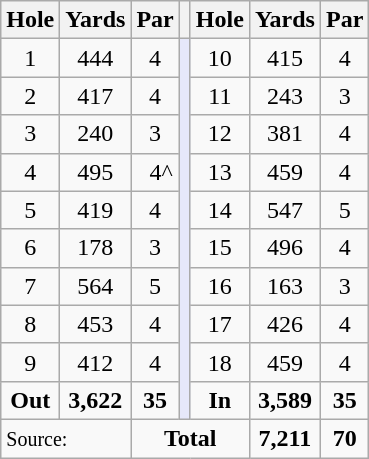<table class="wikitable" style="text-align:center; font-size:100%">
<tr>
<th>Hole</th>
<th>Yards</th>
<th>Par</th>
<th></th>
<th>Hole</th>
<th>Yards</th>
<th>Par</th>
</tr>
<tr>
<td>1</td>
<td>444</td>
<td>4</td>
<td rowspan=10 style="background:#E6E8FA;"></td>
<td>10</td>
<td>415</td>
<td>4</td>
</tr>
<tr>
<td>2</td>
<td>417</td>
<td>4</td>
<td>11</td>
<td>243</td>
<td>3</td>
</tr>
<tr>
<td>3</td>
<td>240</td>
<td>3</td>
<td>12</td>
<td>381</td>
<td>4</td>
</tr>
<tr>
<td>4</td>
<td>495</td>
<td>  4^</td>
<td>13</td>
<td>459</td>
<td>4</td>
</tr>
<tr>
<td>5</td>
<td>419</td>
<td>4</td>
<td>14</td>
<td>547</td>
<td>5</td>
</tr>
<tr>
<td>6</td>
<td>178</td>
<td>3</td>
<td>15</td>
<td>496</td>
<td>4</td>
</tr>
<tr>
<td>7</td>
<td>564</td>
<td>5</td>
<td>16</td>
<td>163</td>
<td>3</td>
</tr>
<tr>
<td>8</td>
<td>453</td>
<td>4</td>
<td>17</td>
<td>426</td>
<td>4</td>
</tr>
<tr>
<td>9</td>
<td>412</td>
<td>4</td>
<td>18</td>
<td>459</td>
<td>4</td>
</tr>
<tr>
<td><strong>Out</strong></td>
<td><strong>3,622</strong></td>
<td><strong>35</strong></td>
<td><strong>In</strong></td>
<td><strong>3,589</strong></td>
<td><strong>35</strong></td>
</tr>
<tr>
<td colspan=2 align=left><small>Source:</small></td>
<td colspan=3><strong>Total</strong></td>
<td><strong>7,211</strong></td>
<td><strong>70</strong></td>
</tr>
</table>
